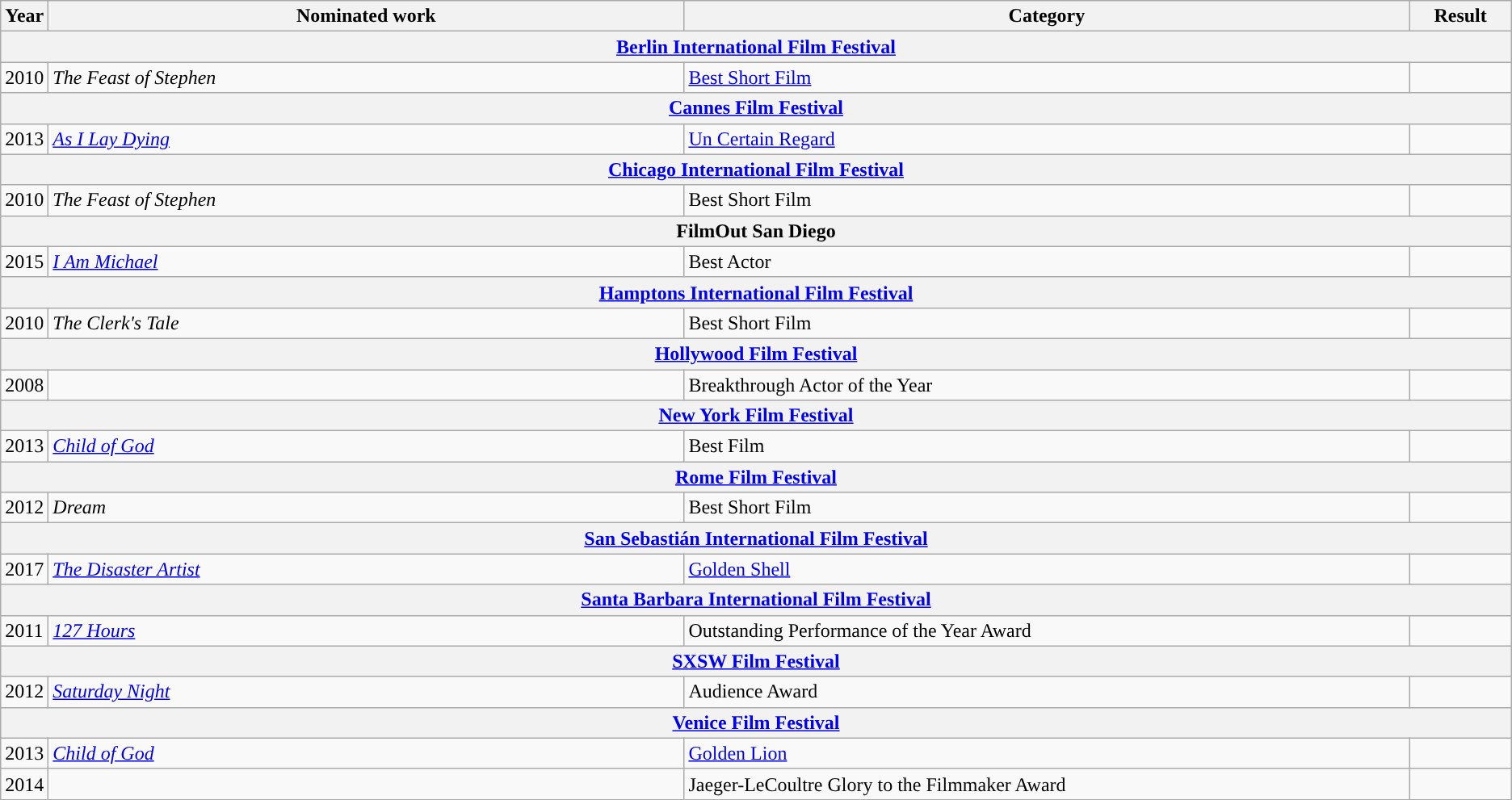<table class="wikitable">
<tr>
<th scope="col" style="width:1em;">Year</th>
<th scope="col" style="width:35em;">Nominated work</th>
<th scope="col" style="width:40em;">Category</th>
<th scope="col" style="width:5em;">Result</th>
</tr>
<tr>
<th colspan="5"><a href='#'>Berlin International Film Festival</a></th>
</tr>
<tr>
<td>2010</td>
<td><em>The Feast of Stephen</em></td>
<td><a href='#'>Best Short Film</a> </td>
<td></td>
</tr>
<tr>
<th colspan="5"><a href='#'>Cannes Film Festival</a></th>
</tr>
<tr>
<td>2013</td>
<td><em><a href='#'>As I Lay Dying</a></em></td>
<td><a href='#'>Un Certain Regard</a> </td>
<td></td>
</tr>
<tr>
<th colspan="5"><a href='#'>Chicago International Film Festival</a></th>
</tr>
<tr>
<td>2010</td>
<td><em>The Feast of Stephen</em></td>
<td>Best Short Film </td>
<td></td>
</tr>
<tr>
<th colspan="5">FilmOut San Diego</th>
</tr>
<tr>
<td>2015</td>
<td><em><a href='#'>I Am Michael</a></em></td>
<td>Best Actor</td>
<td></td>
</tr>
<tr>
<th colspan="5"><a href='#'>Hamptons International Film Festival</a></th>
</tr>
<tr>
<td>2010</td>
<td><em>The Clerk's Tale</em></td>
<td>Best Short Film</td>
<td></td>
</tr>
<tr>
<th colspan="5"><a href='#'>Hollywood Film Festival</a></th>
</tr>
<tr>
<td>2008</td>
<td></td>
<td>Breakthrough Actor of the Year</td>
<td></td>
</tr>
<tr>
<th colspan="5"><a href='#'>New York Film Festival</a></th>
</tr>
<tr>
<td>2013</td>
<td><em><a href='#'>Child of God</a></em></td>
<td>Best Film </td>
<td></td>
</tr>
<tr>
<th colspan="5"><a href='#'>Rome Film Festival</a></th>
</tr>
<tr>
<td>2012</td>
<td><em>Dream</em></td>
<td>Best Short Film </td>
<td></td>
</tr>
<tr>
<th colspan="5"><a href='#'>San Sebastián International Film Festival</a></th>
</tr>
<tr>
<td>2017</td>
<td><em><a href='#'>The Disaster Artist</a></em></td>
<td><a href='#'>Golden Shell</a> </td>
<td></td>
</tr>
<tr>
<th colspan="5"><a href='#'>Santa Barbara International Film Festival</a></th>
</tr>
<tr>
<td>2011</td>
<td><em><a href='#'>127 Hours</a></em></td>
<td>Outstanding Performance of the Year Award</td>
<td></td>
</tr>
<tr>
<th colspan="5"><a href='#'>SXSW Film Festival</a></th>
</tr>
<tr>
<td>2012</td>
<td><em><a href='#'>Saturday Night</a></em></td>
<td>Audience Award </td>
<td></td>
</tr>
<tr>
<th colspan="5"><a href='#'>Venice Film Festival</a></th>
</tr>
<tr>
<td>2013</td>
<td><em><a href='#'>Child of God</a></em></td>
<td><a href='#'>Golden Lion</a> </td>
<td></td>
</tr>
<tr>
<td>2014</td>
<td></td>
<td>Jaeger-LeCoultre Glory to the Filmmaker Award</td>
<td></td>
</tr>
</table>
